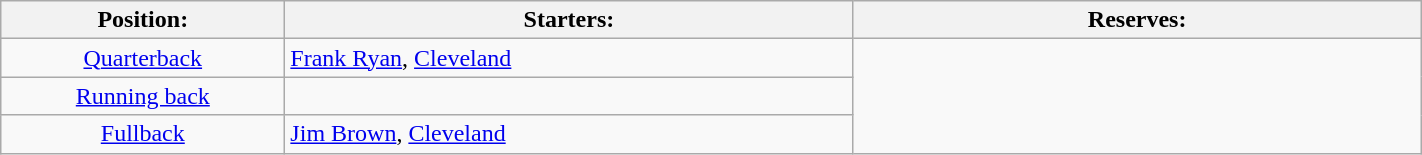<table class="wikitable" style="width:75%;">
<tr>
<th style="width:20%;">Position:</th>
<th style="width:40%;">Starters:</th>
<th style="width:40%;">Reserves:</th>
</tr>
<tr>
<td align=center><a href='#'>Quarterback</a></td>
<td> <a href='#'>Frank Ryan</a>, <a href='#'>Cleveland</a></td>
</tr>
<tr>
<td align=center><a href='#'>Running back</a></td>
<td></td>
</tr>
<tr>
<td align=center><a href='#'>Fullback</a></td>
<td> <a href='#'>Jim Brown</a>, <a href='#'>Cleveland</a></td>
</tr>
</table>
